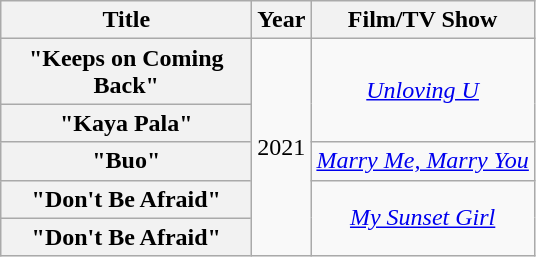<table class="wikitable plainrowheaders" style="text-align:center;">
<tr>
<th scope="col" style="width:10em;">Title</th>
<th>Year</th>
<th>Film/TV Show</th>
</tr>
<tr>
<th scope="row">"Keeps on Coming Back"</th>
<td rowspan="5">2021</td>
<td rowspan="2"><em><a href='#'>Unloving U</a></em></td>
</tr>
<tr>
<th scope="row">"Kaya Pala" <br></th>
</tr>
<tr>
<th scope="row">"Buo"</th>
<td><em><a href='#'>Marry Me, Marry You</a></em></td>
</tr>
<tr>
<th scope="row">"Don't Be Afraid" <br></th>
<td rowspan="2"><em><a href='#'>My Sunset Girl</a></em></td>
</tr>
<tr>
<th scope="row">"Don't Be Afraid" <br></th>
</tr>
</table>
